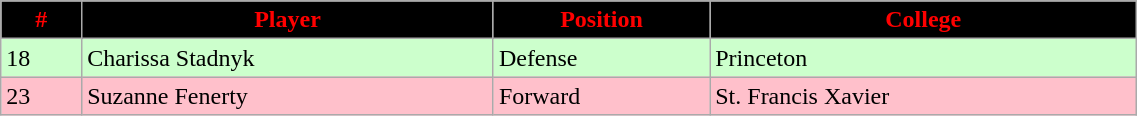<table class="wikitable" width="60%">
<tr align="center"  style="background:black;color:red;">
<td><strong>#</strong></td>
<td><strong>Player</strong></td>
<td><strong>Position</strong></td>
<td><strong>College</strong></td>
</tr>
<tr bgcolor="#CCFFCC">
<td>18</td>
<td>Charissa Stadnyk</td>
<td>Defense</td>
<td>Princeton</td>
</tr>
<tr bgcolor="pink">
<td>23</td>
<td>Suzanne Fenerty</td>
<td>Forward</td>
<td>St. Francis Xavier</td>
</tr>
</table>
